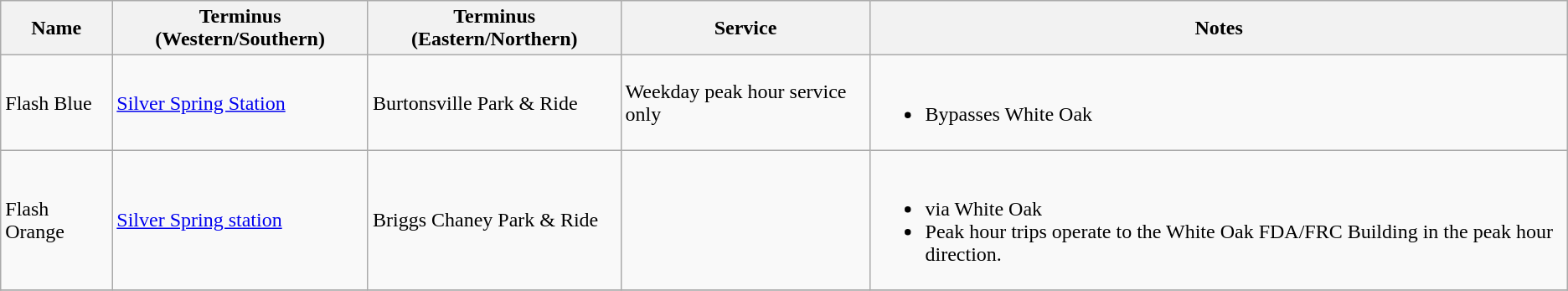<table class="wikitable sortable" border="1">
<tr>
<th scope="col">Name</th>
<th scope="col">Terminus (Western/Southern)</th>
<th scope="col">Terminus (Eastern/Northern)</th>
<th scope="col">Service</th>
<th scope="col" class="unsortable">Notes</th>
</tr>
<tr>
<td>Flash Blue</td>
<td><a href='#'>Silver Spring Station</a></td>
<td>Burtonsville Park & Ride</td>
<td>Weekday peak hour service only</td>
<td><br><ul><li>Bypasses White Oak</li></ul></td>
</tr>
<tr>
<td>Flash Orange</td>
<td><a href='#'>Silver Spring station</a></td>
<td>Briggs Chaney Park & Ride</td>
<td></td>
<td><br><ul><li>via White Oak</li><li>Peak hour trips operate to the White Oak FDA/FRC Building in the peak hour direction.</li></ul></td>
</tr>
<tr>
</tr>
</table>
